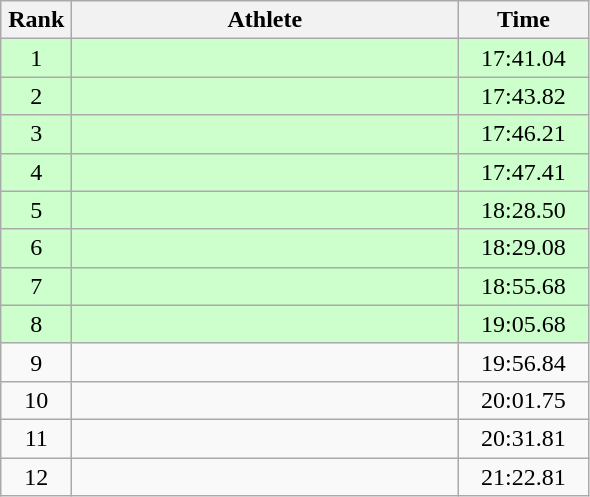<table class=wikitable style="text-align:center">
<tr>
<th width=40>Rank</th>
<th width=250>Athlete</th>
<th width=80>Time</th>
</tr>
<tr bgcolor="ccffcc">
<td>1</td>
<td align=left></td>
<td>17:41.04</td>
</tr>
<tr bgcolor="ccffcc">
<td>2</td>
<td align=left></td>
<td>17:43.82</td>
</tr>
<tr bgcolor="ccffcc">
<td>3</td>
<td align=left></td>
<td>17:46.21</td>
</tr>
<tr bgcolor="ccffcc">
<td>4</td>
<td align=left></td>
<td>17:47.41</td>
</tr>
<tr bgcolor="ccffcc">
<td>5</td>
<td align=left></td>
<td>18:28.50</td>
</tr>
<tr bgcolor="ccffcc">
<td>6</td>
<td align=left></td>
<td>18:29.08</td>
</tr>
<tr bgcolor="ccffcc">
<td>7</td>
<td align=left></td>
<td>18:55.68</td>
</tr>
<tr bgcolor="ccffcc">
<td>8</td>
<td align=left></td>
<td>19:05.68</td>
</tr>
<tr>
<td>9</td>
<td align=left></td>
<td>19:56.84</td>
</tr>
<tr>
<td>10</td>
<td align=left></td>
<td>20:01.75</td>
</tr>
<tr>
<td>11</td>
<td align=left></td>
<td>20:31.81</td>
</tr>
<tr>
<td>12</td>
<td align=left></td>
<td>21:22.81</td>
</tr>
</table>
